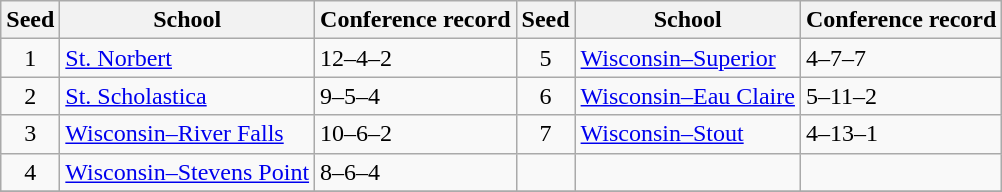<table class="wikitable">
<tr>
<th>Seed</th>
<th>School</th>
<th>Conference record</th>
<th>Seed</th>
<th>School</th>
<th>Conference record</th>
</tr>
<tr>
<td align=center>1</td>
<td><a href='#'>St. Norbert</a></td>
<td>12–4–2</td>
<td align=center>5</td>
<td><a href='#'>Wisconsin–Superior</a></td>
<td>4–7–7</td>
</tr>
<tr>
<td align=center>2</td>
<td><a href='#'>St. Scholastica</a></td>
<td>9–5–4</td>
<td align=center>6</td>
<td><a href='#'>Wisconsin–Eau Claire</a></td>
<td>5–11–2</td>
</tr>
<tr>
<td align=center>3</td>
<td><a href='#'>Wisconsin–River Falls</a></td>
<td>10–6–2</td>
<td align=center>7</td>
<td><a href='#'>Wisconsin–Stout</a></td>
<td>4–13–1</td>
</tr>
<tr>
<td align=center>4</td>
<td><a href='#'>Wisconsin–Stevens Point</a></td>
<td>8–6–4</td>
<td align=center></td>
<td></td>
<td></td>
</tr>
<tr>
</tr>
</table>
